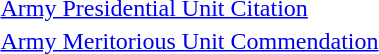<table>
<tr>
<td></td>
<td><a href='#'>Army Presidential Unit Citation</a></td>
</tr>
<tr>
<td></td>
<td><a href='#'>Army Meritorious Unit Commendation</a></td>
</tr>
</table>
